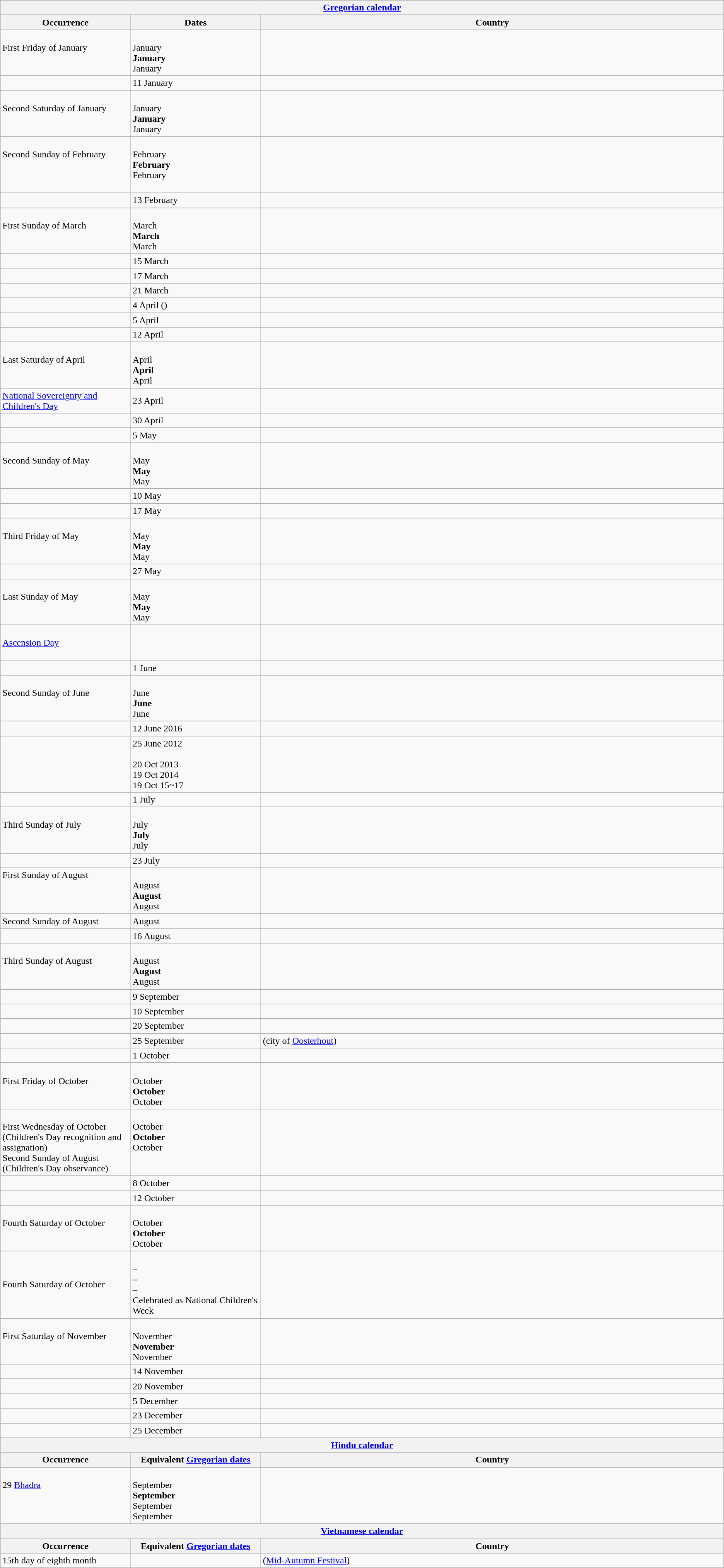<table class="wikitable">
<tr>
<th colspan="3"><a href='#'>Gregorian calendar</a></th>
</tr>
<tr>
<th style="width:18%;">Occurrence</th>
<th style="width:18%;">Dates</th>
<th style="width:64%;">Country</th>
</tr>
<tr>
<td valign="top"><br>First Friday of January</td>
<td><br> January <br>
<strong> January </strong><br>
 January </td>
<td style="vertical-align:top;"><br></td>
</tr>
<tr>
<td valign="top"></td>
<td>11 January</td>
<td style="vertical-align:top;"><br></td>
</tr>
<tr>
<td valign="top"><br>Second Saturday of January</td>
<td valign="top"><br> January <br>
<strong> January </strong><br>
 January </td>
<td style="vertical-align:top;"><br></td>
</tr>
<tr>
<td valign="top"><br>Second Sunday of February</td>
<td valign="top"><br> February <br>
<strong> February </strong><br>
 February </td>
<td style="vertical-align:top;"><br><br><br><br><br></td>
</tr>
<tr>
<td valign="top"></td>
<td>13 February</td>
<td style="vertical-align:top;"><br></td>
</tr>
<tr>
<td valign="top"><br>First Sunday of March</td>
<td valign="top"><br> March <br>
<strong> March </strong><br>
 March </td>
<td style="vertical-align:top;"><br></td>
</tr>
<tr>
<td></td>
<td>15 March</td>
<td></td>
</tr>
<tr>
<td valign="top"></td>
<td>17 March</td>
<td style="vertical-align:top;"><br></td>
</tr>
<tr>
<td></td>
<td>21 March</td>
<td></td>
</tr>
<tr>
<td valign="top"></td>
<td>4 April ()</td>
<td><br>
</td>
</tr>
<tr>
<td valign="top"></td>
<td>5 April</td>
<td style="vertical-align:top;"><br></td>
</tr>
<tr>
<td valign="top"></td>
<td>12 April</td>
<td><br>
</td>
</tr>
<tr>
<td valign="top"><br>Last Saturday of April</td>
<td valign="top"><br> April <br>
<strong> April </strong><br>
 April </td>
<td style="vertical-align:top;"><br></td>
</tr>
<tr>
<td valign="top"><a href='#'>National Sovereignty and Children's Day</a></td>
<td>23 April</td>
<td style="vertical-align:top;"><br></td>
</tr>
<tr>
<td valign="top"></td>
<td>30 April</td>
<td style="vertical-align:top;"><br></td>
</tr>
<tr>
<td valign="top"></td>
<td>5 May</td>
<td><br>
</td>
</tr>
<tr>
<td valign="top"><br>Second Sunday of May</td>
<td valign="top"><br> May <br>
<strong> May </strong><br>
 May </td>
<td><br>
</td>
</tr>
<tr>
<td valign="top"></td>
<td>10 May</td>
<td style="vertical-align:top;"><br></td>
</tr>
<tr>
<td valign="top"></td>
<td>17 May</td>
<td style="vertical-align:top;"><br></td>
</tr>
<tr>
</tr>
<tr>
<td valign="top"><br>Third Friday of May</td>
<td valign="top"><br> May <br>
<strong> May </strong><br>
 May </td>
<td><br>
</td>
</tr>
<tr>
<td valign="top"></td>
<td>27 May</td>
<td style="vertical-align:top;"><br></td>
</tr>
<tr>
<td valign="top"><br>Last Sunday of May</td>
<td valign="top"><br> May <br>
<strong> May </strong><br>
 May </td>
<td style="vertical-align:top;"><br></td>
</tr>
<tr>
<td valign="top"><br><a href='#'>Ascension Day</a></td>
<td valign="top"><br><br>
<strong></strong><br>
</td>
<td style="vertical-align:top;"><br><br><br></td>
</tr>
<tr>
<td style="vertical-align:top;" id="1stJune"></td>
<td>1 June</td>
<td><br>
</td>
</tr>
<tr>
<td valign="top"><br>Second Sunday of June</td>
<td valign="top"><br> June <br>
<strong> June </strong><br>
 June </td>
<td style="vertical-align:top;"><br></td>
</tr>
<tr>
<td></td>
<td>12 June 2016</td>
<td></td>
</tr>
<tr>
<td></td>
<td>25 June 2012<br><br>20 Oct 2013<br>
19 Oct 2014<br>
19 Oct 15~17</td>
<td style="vertical-align:top;"><br></td>
</tr>
<tr>
<td valign="top"></td>
<td>1 July</td>
<td style="vertical-align:top;"><br></td>
</tr>
<tr>
<td valign="top"><br>Third Sunday of July</td>
<td valign="top"><br> July <br>
<strong> July </strong><br>
 July </td>
<td><br>
</td>
</tr>
<tr>
<td valign="top"></td>
<td>23 July</td>
<td style="vertical-align:top;"><br></td>
</tr>
<tr>
<td valign="top">First Sunday of August</td>
<td valign="top"><br> August <br>
<strong> August </strong><br>
 August </td>
<td style="vertical-align:top;"><br></td>
</tr>
<tr>
<td valign="top">Second Sunday of August</td>
<td> August <br></td>
<td style="vertical-align:top;"><br></td>
</tr>
<tr>
<td valign="top"></td>
<td>16 August</td>
<td style="vertical-align:top;"><br></td>
</tr>
<tr>
<td valign="top"><br>Third Sunday of August</td>
<td valign="top"><br> August <br>
<strong> August </strong><br>
 August </td>
<td><br>
</td>
</tr>
<tr>
<td valign="top"></td>
<td>9 September</td>
<td style="vertical-align:top;"><br></td>
</tr>
<tr>
<td valign="top"></td>
<td>10 September</td>
<td style="vertical-align:top;"><br></td>
</tr>
<tr>
<td valign="top"></td>
<td>20 September</td>
<td style="vertical-align:top;"><br>

</td>
</tr>
<tr>
<td></td>
<td>25 September</td>
<td> (city of <a href='#'>Oosterhout</a>)</td>
</tr>
<tr>
<td valign="top"></td>
<td>1 October</td>
<td><br>
</td>
</tr>
<tr>
<td valign="top"><br>First Friday of October</td>
<td><br> October <br>
<strong> October </strong><br>
 October </td>
<td style="vertical-align:top;"><br></td>
</tr>
<tr>
<td valign="top"><br>First Wednesday of October (Children's Day recognition and assignation)<br>
Second Sunday of August (Children's Day observance)</td>
<td valign="top"><br> October <br>
<strong> October </strong><br>
 October </td>
<td style="vertical-align:top;"><br></td>
</tr>
<tr>
<td></td>
<td>8 October</td>
<td></td>
</tr>
<tr>
<td valign="top"></td>
<td>12 October</td>
<td style="vertical-align:top;"><br></td>
</tr>
<tr>
<td valign="top"><br>Fourth Saturday of October</td>
<td valign="top"><br> October <br>
<strong> October </strong><br>
 October </td>
<td style="vertical-align:top;"><br></td>
</tr>
<tr>
<td>Fourth Saturday of October</td>
<td><br>– <br>
<strong>– </strong><br>
– <br>
Celebrated as National Children's Week</td>
<td></td>
</tr>
<tr>
<td valign="top"><br>First Saturday of November</td>
<td valign="top"><br> November <br>
<strong> November </strong><br>
 November </td>
<td style="vertical-align:top;"><br></td>
</tr>
<tr>
<td valign="top"></td>
<td>14 November</td>
<td style="vertical-align:top;"><br></td>
</tr>
<tr>
<td valign="top"></td>
<td>20 November</td>
<td><br>
</td>
</tr>
<tr>
<td valign="top"></td>
<td>5 December</td>
<td style="vertical-align:top;"><br></td>
</tr>
<tr>
<td valign="top"></td>
<td>23 December</td>
<td><br>
</td>
</tr>
<tr>
<td valign="top"></td>
<td>25 December</td>
<td><br>
</td>
</tr>
<tr>
<th colspan="3"><a href='#'>Hindu calendar</a></th>
</tr>
<tr>
<th>Occurrence</th>
<th>Equivalent <a href='#'>Gregorian dates</a></th>
<th>Country</th>
</tr>
<tr>
<td valign="top"><br>29 <a href='#'>Bhadra</a></td>
<td><br> September <br>
<strong> September </strong><br>
 September <br>
 September </td>
<td style="vertical-align:top;"><br></td>
</tr>
<tr>
<th colspan="3"><a href='#'>Vietnamese calendar</a></th>
</tr>
<tr>
<th>Occurrence</th>
<th>Equivalent <a href='#'>Gregorian dates</a></th>
<th>Country</th>
</tr>
<tr>
<td>15th day of eighth month</td>
<td></td>
<td> (<a href='#'>Mid-Autumn Festival</a>)</td>
</tr>
</table>
